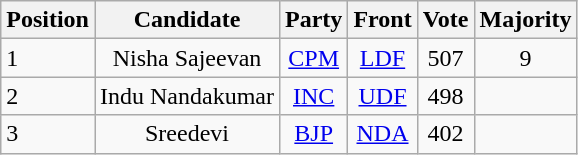<table class="wikitable">
<tr>
<th scope="col">Position</th>
<th scope="col">Candidate</th>
<th scope="col">Party</th>
<th scope="col">Front</th>
<th scope="col">Vote</th>
<th scope="col">Majority</th>
</tr>
<tr>
<td>1</td>
<td align="center">Nisha Sajeevan</td>
<td align="center"><a href='#'>CPM</a></td>
<td align="center"><a href='#'>LDF</a></td>
<td align="center">507</td>
<td align="center">9</td>
</tr>
<tr>
<td>2</td>
<td align="center">Indu Nandakumar</td>
<td align="center"><a href='#'>INC</a></td>
<td align="center"><a href='#'>UDF</a></td>
<td align="center">498</td>
<td align="center"></td>
</tr>
<tr>
<td>3</td>
<td align="center">Sreedevi</td>
<td align="center"><a href='#'>BJP</a></td>
<td align="center"><a href='#'>NDA</a></td>
<td align="center">402</td>
<td align="center"></td>
</tr>
</table>
